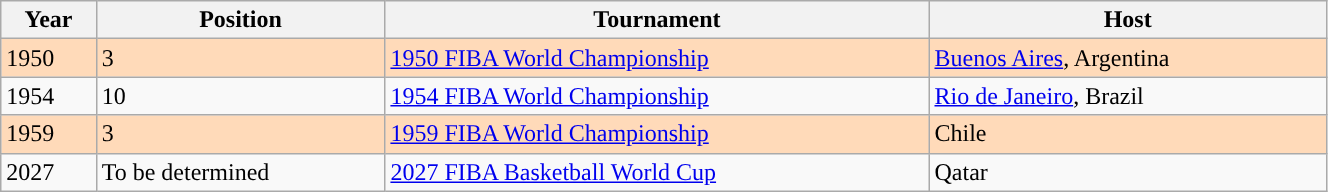<table class="wikitable" style="width:70%;">
<tr>
<th>Year</th>
<th>Position</th>
<th>Tournament</th>
<th>Host</th>
</tr>
<tr style="background:#FFDAB9">
<td>1950</td>
<td> 3</td>
<td><a href='#'>1950 FIBA World Championship</a></td>
<td> <a href='#'>Buenos Aires</a>, Argentina</td>
</tr>
<tr style="background:">
<td>1954</td>
<td>10</td>
<td><a href='#'>1954 FIBA World Championship</a></td>
<td> <a href='#'>Rio de Janeiro</a>, Brazil</td>
</tr>
<tr style="background:#FFDAB9">
<td>1959</td>
<td> 3</td>
<td><a href='#'>1959 FIBA World Championship</a></td>
<td> Chile</td>
</tr>
<tr style"background:>
<td>2027</td>
<td>To be determined</td>
<td><a href='#'>2027 FIBA Basketball World Cup</a></td>
<td> Qatar</td>
</tr>
</table>
